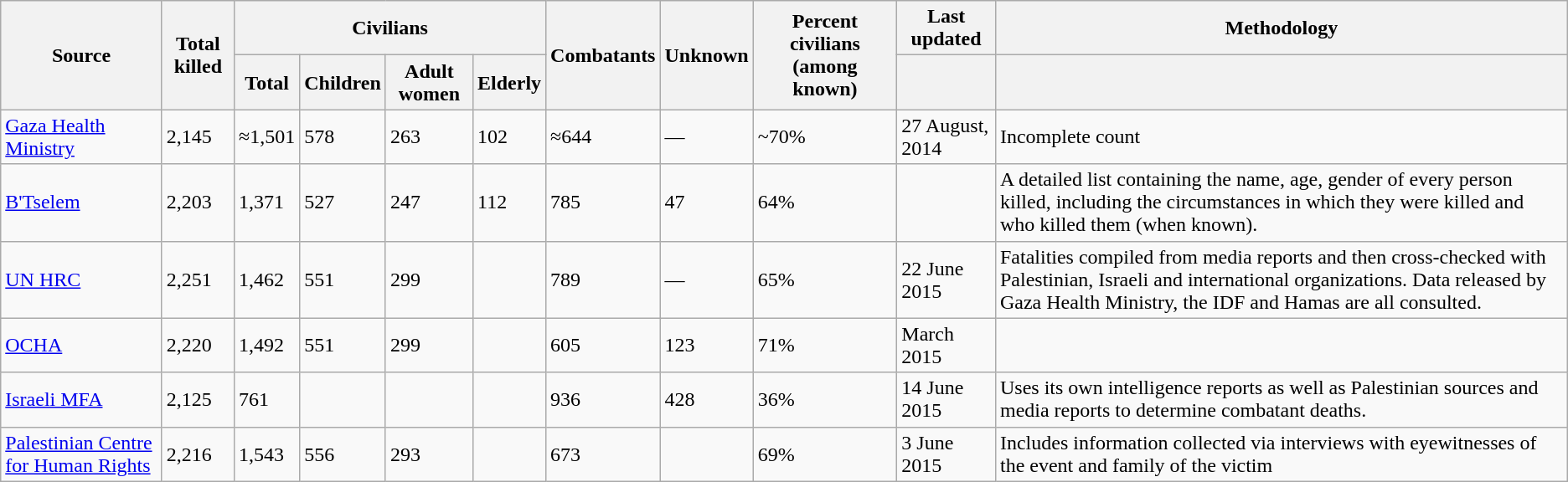<table class="wikitable">
<tr>
<th rowspan="2">Source</th>
<th rowspan="2">Total killed</th>
<th colspan="4">Civilians</th>
<th rowspan="2">Combatants</th>
<th rowspan="2">Unknown</th>
<th rowspan="2">Percent civilians (among known)</th>
<th>Last updated</th>
<th>Methodology</th>
</tr>
<tr>
<th>Total</th>
<th>Children</th>
<th>Adult women</th>
<th>Elderly</th>
<th></th>
<th></th>
</tr>
<tr>
<td><a href='#'>Gaza Health Ministry</a></td>
<td>2,145</td>
<td>≈1,501</td>
<td>578</td>
<td>263</td>
<td>102</td>
<td>≈644</td>
<td>—</td>
<td>~70%</td>
<td>27 August, 2014</td>
<td>Incomplete count</td>
</tr>
<tr>
<td><a href='#'>B'Tselem</a></td>
<td>2,203</td>
<td>1,371</td>
<td>527</td>
<td>247</td>
<td>112</td>
<td>785</td>
<td>47</td>
<td>64%</td>
<td></td>
<td>A detailed list containing the name, age, gender of every person killed, including the circumstances in which they were killed and who killed them (when known).</td>
</tr>
<tr>
<td><a href='#'>UN HRC</a></td>
<td>2,251</td>
<td>1,462</td>
<td>551</td>
<td>299</td>
<td></td>
<td>789</td>
<td>—</td>
<td>65%</td>
<td>22 June 2015</td>
<td>Fatalities compiled from media reports and then cross-checked with Palestinian, Israeli and international organizations. Data released by Gaza Health Ministry, the IDF and Hamas are all consulted.</td>
</tr>
<tr>
<td><a href='#'>OCHA</a></td>
<td>2,220</td>
<td>1,492</td>
<td>551</td>
<td>299</td>
<td></td>
<td>605</td>
<td>123</td>
<td>71%</td>
<td>March 2015</td>
<td></td>
</tr>
<tr>
<td><a href='#'>Israeli MFA</a></td>
<td>2,125</td>
<td>761</td>
<td></td>
<td></td>
<td></td>
<td>936</td>
<td>428</td>
<td>36%</td>
<td>14 June 2015</td>
<td>Uses its own intelligence reports as well as Palestinian sources and media reports to determine combatant deaths.</td>
</tr>
<tr>
<td><a href='#'>Palestinian Centre for Human Rights</a></td>
<td>2,216</td>
<td>1,543</td>
<td>556</td>
<td>293</td>
<td></td>
<td>673</td>
<td></td>
<td>69%</td>
<td>3 June 2015</td>
<td>Includes information collected via interviews with eyewitnesses of the event and family of the victim</td>
</tr>
</table>
